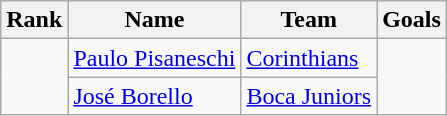<table class="wikitable" style="text-align:;">
<tr>
<th>Rank</th>
<th>Name</th>
<th>Team</th>
<th>Goals</th>
</tr>
<tr>
<td rowspan=2></td>
<td> <a href='#'>Paulo Pisaneschi</a></td>
<td> <a href='#'>Corinthians</a></td>
<td rowspan=2></td>
</tr>
<tr>
<td> <a href='#'>José Borello</a></td>
<td> <a href='#'>Boca Juniors</a></td>
</tr>
</table>
